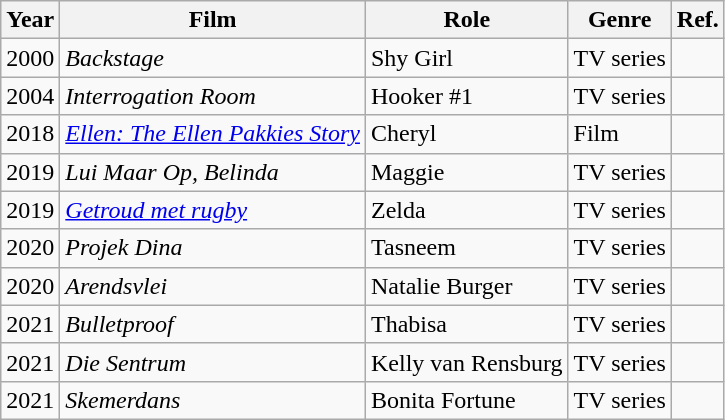<table class="wikitable">
<tr>
<th>Year</th>
<th>Film</th>
<th>Role</th>
<th>Genre</th>
<th>Ref.</th>
</tr>
<tr>
<td>2000</td>
<td><em>Backstage</em></td>
<td>Shy Girl</td>
<td>TV series</td>
<td></td>
</tr>
<tr>
<td>2004</td>
<td><em>Interrogation Room</em></td>
<td>Hooker #1</td>
<td>TV series</td>
<td></td>
</tr>
<tr>
<td>2018</td>
<td><em><a href='#'>Ellen: The Ellen Pakkies Story</a></em></td>
<td>Cheryl</td>
<td>Film</td>
<td></td>
</tr>
<tr>
<td>2019</td>
<td><em>Lui Maar Op, Belinda</em></td>
<td>Maggie</td>
<td>TV series</td>
<td></td>
</tr>
<tr>
<td>2019</td>
<td><em><a href='#'>Getroud met rugby</a></em></td>
<td>Zelda</td>
<td>TV series</td>
<td></td>
</tr>
<tr>
<td>2020</td>
<td><em>Projek Dina</em></td>
<td>Tasneem</td>
<td>TV series</td>
<td></td>
</tr>
<tr>
<td>2020</td>
<td><em>Arendsvlei</em></td>
<td>Natalie Burger</td>
<td>TV series</td>
<td></td>
</tr>
<tr>
<td>2021</td>
<td><em>Bulletproof</em></td>
<td>Thabisa</td>
<td>TV series</td>
<td></td>
</tr>
<tr>
<td>2021</td>
<td><em>Die Sentrum</em></td>
<td>Kelly van Rensburg</td>
<td>TV series</td>
<td></td>
</tr>
<tr>
<td>2021</td>
<td><em>Skemerdans</em></td>
<td>Bonita Fortune</td>
<td>TV series</td>
<td></td>
</tr>
</table>
